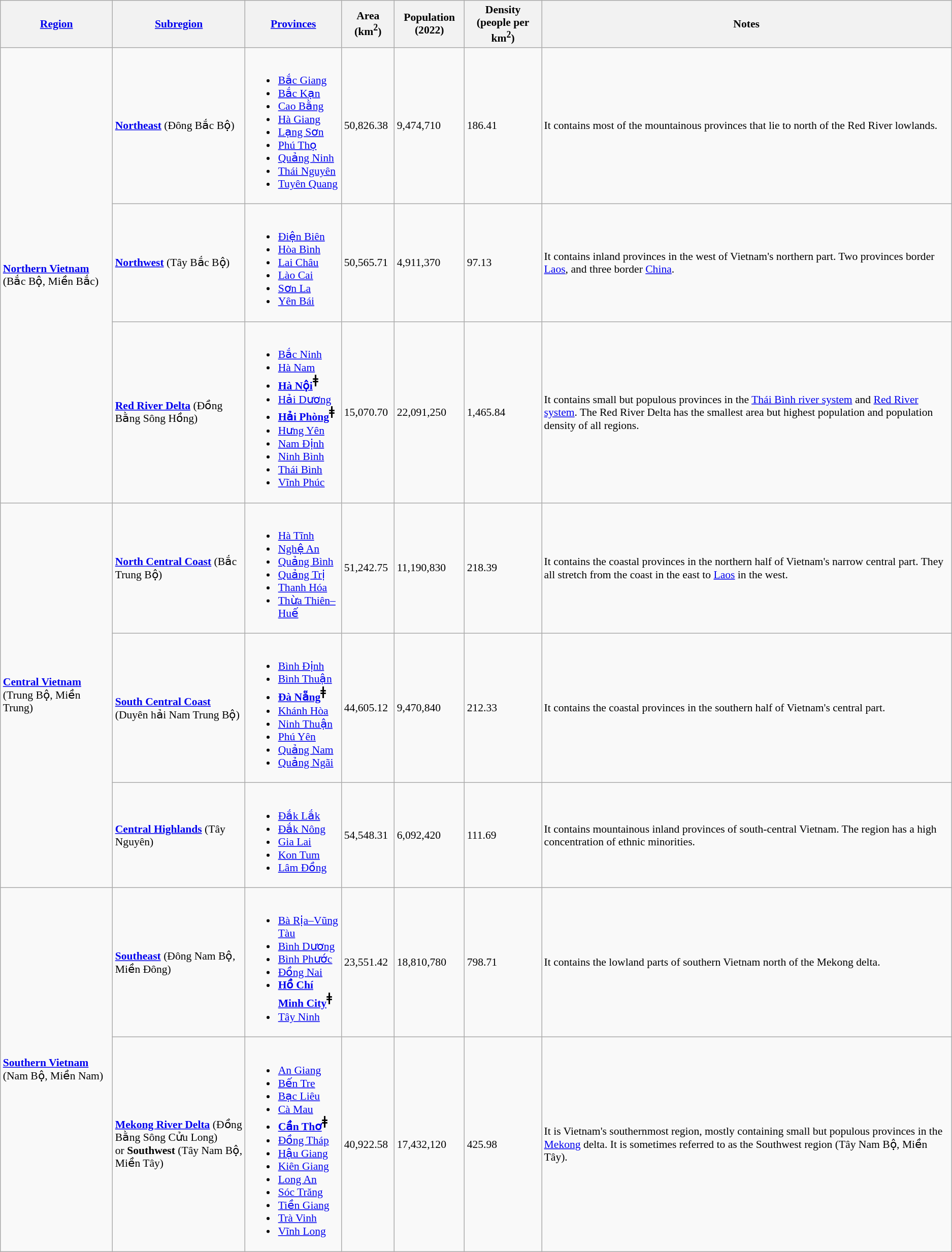<table class="wikitable sortable" border="1" style="font-size:90%">
<tr>
<th><a href='#'>Region</a></th>
<th><a href='#'>Subregion</a></th>
<th scope=col style="width: 120px;"><a href='#'>Provinces</a></th>
<th>Area (km<sup>2</sup>)</th>
<th>Population (2022)</th>
<th>Density (people per km<sup>2</sup>)</th>
<th>Notes</th>
</tr>
<tr>
<td rowspan="3"><strong><a href='#'>Northern Vietnam</a></strong> (Bắc Bộ, Miền Bắc)</td>
<td><strong><a href='#'>Northeast</a></strong> (Đông Bắc Bộ)</td>
<td><br><ul><li><a href='#'>Bắc Giang</a></li><li><a href='#'>Bắc Kạn</a></li><li><a href='#'>Cao Bằng</a></li><li><a href='#'>Hà Giang</a></li><li><a href='#'>Lạng Sơn</a></li><li><a href='#'>Phú Thọ</a></li><li><a href='#'>Quảng Ninh</a></li><li><a href='#'>Thái Nguyên</a></li><li><a href='#'>Tuyên Quang</a></li></ul></td>
<td>50,826.38</td>
<td>9,474,710</td>
<td>186.41</td>
<td>It contains most of the mountainous provinces that lie to north of the Red River lowlands.</td>
</tr>
<tr>
<td><strong><a href='#'>Northwest</a></strong> (Tây Bắc Bộ)</td>
<td><br><ul><li><a href='#'>Điện Biên</a></li><li><a href='#'>Hòa Bình</a></li><li><a href='#'>Lai Châu</a></li><li><a href='#'>Lào Cai</a></li><li><a href='#'>Sơn La</a></li><li><a href='#'>Yên Bái</a></li></ul></td>
<td>50,565.71</td>
<td>4,911,370</td>
<td>97.13</td>
<td>It contains inland provinces in the west of Vietnam's northern part. Two provinces border <a href='#'>Laos</a>, and three border <a href='#'>China</a>.</td>
</tr>
<tr>
<td><strong><a href='#'>Red River Delta</a></strong> (Đồng Bằng Sông Hồng)</td>
<td><br><ul><li><a href='#'>Bắc Ninh</a></li><li><a href='#'>Hà Nam</a></li><li><strong><a href='#'>Hà Nội</a><big><sup>ǂ</sup></big></strong></li><li><a href='#'>Hải Dương</a></li><li><strong><a href='#'>Hải Phòng</a><big><sup>ǂ</sup></big></strong></li><li><a href='#'>Hưng Yên</a></li><li><a href='#'>Nam Định</a></li><li><a href='#'>Ninh Bình</a></li><li><a href='#'>Thái Bình</a></li><li><a href='#'>Vĩnh Phúc</a></li></ul></td>
<td>15,070.70</td>
<td>22,091,250</td>
<td>1,465.84</td>
<td>It contains small but populous provinces in the <a href='#'>Thái Bình river system</a> and <a href='#'>Red River system</a>. The Red River Delta has the smallest area but highest population and population density of all regions.</td>
</tr>
<tr>
<td rowspan="3"><strong><a href='#'>Central Vietnam</a></strong> (Trung Bộ, Miền Trung)</td>
<td><strong><a href='#'>North Central Coast</a></strong> (Bắc Trung Bộ)</td>
<td><br><ul><li><a href='#'>Hà Tĩnh</a></li><li><a href='#'>Nghệ An</a></li><li><a href='#'>Quảng Bình</a></li><li><a href='#'>Quảng Trị</a></li><li><a href='#'>Thanh Hóa</a></li><li><a href='#'>Thừa Thiên–Huế</a></li></ul></td>
<td>51,242.75</td>
<td>11,190,830</td>
<td>218.39</td>
<td>It contains the coastal provinces in the northern half of Vietnam's narrow central part. They all stretch from the coast in the east to <a href='#'>Laos</a> in the west.</td>
</tr>
<tr>
<td><strong><a href='#'>South Central Coast</a></strong> (Duyên hải Nam Trung Bộ)</td>
<td><br><ul><li><a href='#'>Bình Định</a></li><li><a href='#'>Bình Thuận</a></li><li><strong><a href='#'>Đà Nẵng</a><big><sup>ǂ</sup></big></strong></li><li><a href='#'>Khánh Hòa</a></li><li><a href='#'>Ninh Thuận</a></li><li><a href='#'>Phú Yên</a></li><li><a href='#'>Quảng Nam</a></li><li><a href='#'>Quảng Ngãi</a></li></ul></td>
<td>44,605.12</td>
<td>9,470,840</td>
<td>212.33</td>
<td>It contains the coastal provinces in the southern half of Vietnam's central part.</td>
</tr>
<tr>
<td><strong><a href='#'>Central Highlands</a></strong> (Tây Nguyên)</td>
<td><br><ul><li><a href='#'>Đắk Lắk</a></li><li><a href='#'>Đắk Nông</a></li><li><a href='#'>Gia Lai</a></li><li><a href='#'>Kon Tum</a></li><li><a href='#'>Lâm Đồng</a></li></ul></td>
<td>54,548.31</td>
<td>6,092,420</td>
<td>111.69</td>
<td>It contains mountainous inland provinces of south-central Vietnam. The region has a high concentration of ethnic minorities.</td>
</tr>
<tr>
<td rowspan="2"><strong><a href='#'>Southern Vietnam</a></strong> (Nam Bộ, Miền Nam)</td>
<td><strong><a href='#'>Southeast</a></strong> (Đông Nam Bộ, Miền Đông)</td>
<td><br><ul><li><a href='#'>Bà Rịa–Vũng Tàu</a></li><li><a href='#'>Bình Dương</a></li><li><a href='#'>Bình Phước</a></li><li><a href='#'>Đồng Nai</a></li><li><strong><a href='#'>Hồ Chí Minh City</a><big><sup>ǂ</sup></big></strong></li><li><a href='#'>Tây Ninh</a></li></ul></td>
<td>23,551.42</td>
<td>18,810,780</td>
<td>798.71</td>
<td>It contains the lowland parts of southern Vietnam north of the Mekong delta.</td>
</tr>
<tr>
<td><strong><a href='#'>Mekong River Delta</a></strong> (Đồng Bằng Sông Cửu Long)<br> or <strong>Southwest</strong> (Tây Nam Bộ, Miền Tây)</td>
<td><br><ul><li><a href='#'>An Giang</a></li><li><a href='#'>Bến Tre</a></li><li><a href='#'>Bạc Liêu</a></li><li><a href='#'>Cà Mau</a></li><li><strong><a href='#'>Cần Thơ</a><big><sup>ǂ</sup></big></strong></li><li><a href='#'>Đồng Tháp</a></li><li><a href='#'>Hậu Giang</a></li><li><a href='#'>Kiên Giang</a></li><li><a href='#'>Long An</a></li><li><a href='#'>Sóc Trăng</a></li><li><a href='#'>Tiền Giang</a></li><li><a href='#'>Trà Vinh</a></li><li><a href='#'>Vĩnh Long</a></li></ul></td>
<td>40,922.58</td>
<td>17,432,120</td>
<td>425.98</td>
<td>It is Vietnam's southernmost region, mostly containing small but populous provinces in the <a href='#'>Mekong</a> delta. It is sometimes referred to as the Southwest region (Tây Nam Bộ, Miền Tây).</td>
</tr>
</table>
